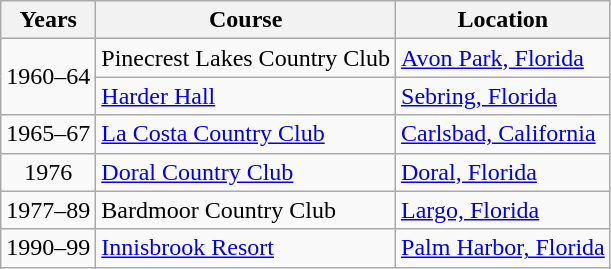<table class=wikitable>
<tr>
<th align=center>Years</th>
<th>Course</th>
<th>Location</th>
</tr>
<tr>
<td align=center rowspan=2>1960–64</td>
<td>Pinecrest Lakes Country Club</td>
<td><a href='#'>Avon Park, Florida</a></td>
</tr>
<tr>
<td><a href='#'>Harder Hall</a></td>
<td><a href='#'>Sebring, Florida</a></td>
</tr>
<tr>
<td align=center>1965–67</td>
<td><a href='#'>La Costa Country Club</a></td>
<td><a href='#'>Carlsbad, California</a></td>
</tr>
<tr>
<td align=center>1976</td>
<td><a href='#'>Doral Country Club</a></td>
<td><a href='#'>Doral, Florida</a></td>
</tr>
<tr>
<td align=center>1977–89</td>
<td>Bardmoor Country Club</td>
<td><a href='#'>Largo, Florida</a></td>
</tr>
<tr>
<td align=center>1990–99</td>
<td><a href='#'>Innisbrook Resort</a></td>
<td><a href='#'>Palm Harbor, Florida</a></td>
</tr>
</table>
